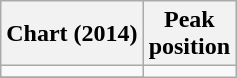<table class="wikitable sortable plainrowheaders">
<tr>
<th>Chart (2014)</th>
<th>Peak<br>position</th>
</tr>
<tr>
<td></td>
</tr>
<tr>
</tr>
</table>
